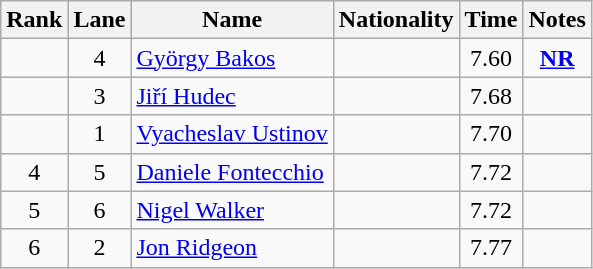<table class="wikitable sortable" style="text-align:center">
<tr>
<th>Rank</th>
<th>Lane</th>
<th>Name</th>
<th>Nationality</th>
<th>Time</th>
<th>Notes</th>
</tr>
<tr>
<td></td>
<td>4</td>
<td align="left"><a href='#'>György Bakos</a></td>
<td align=left></td>
<td>7.60</td>
<td><strong><a href='#'>NR</a></strong></td>
</tr>
<tr>
<td></td>
<td>3</td>
<td align="left"><a href='#'>Jiří Hudec</a></td>
<td align=left></td>
<td>7.68</td>
<td></td>
</tr>
<tr>
<td></td>
<td>1</td>
<td align="left"><a href='#'>Vyacheslav Ustinov</a></td>
<td align=left></td>
<td>7.70</td>
<td></td>
</tr>
<tr>
<td>4</td>
<td>5</td>
<td align="left"><a href='#'>Daniele Fontecchio</a></td>
<td align=left></td>
<td>7.72</td>
<td></td>
</tr>
<tr>
<td>5</td>
<td>6</td>
<td align="left"><a href='#'>Nigel Walker</a></td>
<td align=left></td>
<td>7.72</td>
<td></td>
</tr>
<tr>
<td>6</td>
<td>2</td>
<td align="left"><a href='#'>Jon Ridgeon</a></td>
<td align=left></td>
<td>7.77</td>
<td></td>
</tr>
</table>
